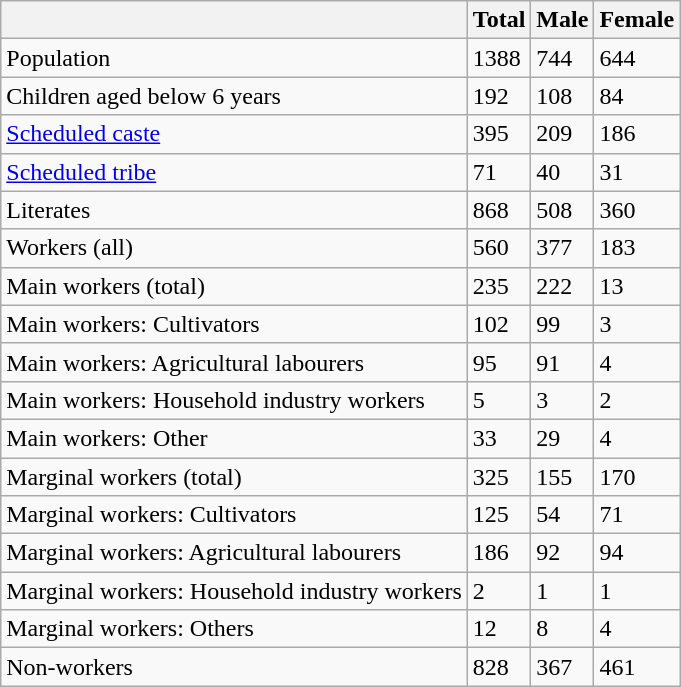<table class="wikitable sortable">
<tr>
<th></th>
<th>Total</th>
<th>Male</th>
<th>Female</th>
</tr>
<tr>
<td>Population</td>
<td>1388</td>
<td>744</td>
<td>644</td>
</tr>
<tr>
<td>Children aged below 6 years</td>
<td>192</td>
<td>108</td>
<td>84</td>
</tr>
<tr>
<td><a href='#'>Scheduled caste</a></td>
<td>395</td>
<td>209</td>
<td>186</td>
</tr>
<tr>
<td><a href='#'>Scheduled tribe</a></td>
<td>71</td>
<td>40</td>
<td>31</td>
</tr>
<tr>
<td>Literates</td>
<td>868</td>
<td>508</td>
<td>360</td>
</tr>
<tr>
<td>Workers (all)</td>
<td>560</td>
<td>377</td>
<td>183</td>
</tr>
<tr>
<td>Main workers (total)</td>
<td>235</td>
<td>222</td>
<td>13</td>
</tr>
<tr>
<td>Main workers: Cultivators</td>
<td>102</td>
<td>99</td>
<td>3</td>
</tr>
<tr>
<td>Main workers: Agricultural labourers</td>
<td>95</td>
<td>91</td>
<td>4</td>
</tr>
<tr>
<td>Main workers: Household industry workers</td>
<td>5</td>
<td>3</td>
<td>2</td>
</tr>
<tr>
<td>Main workers: Other</td>
<td>33</td>
<td>29</td>
<td>4</td>
</tr>
<tr>
<td>Marginal workers (total)</td>
<td>325</td>
<td>155</td>
<td>170</td>
</tr>
<tr>
<td>Marginal workers: Cultivators</td>
<td>125</td>
<td>54</td>
<td>71</td>
</tr>
<tr>
<td>Marginal workers: Agricultural labourers</td>
<td>186</td>
<td>92</td>
<td>94</td>
</tr>
<tr>
<td>Marginal workers: Household industry workers</td>
<td>2</td>
<td>1</td>
<td>1</td>
</tr>
<tr>
<td>Marginal workers: Others</td>
<td>12</td>
<td>8</td>
<td>4</td>
</tr>
<tr>
<td>Non-workers</td>
<td>828</td>
<td>367</td>
<td>461</td>
</tr>
</table>
